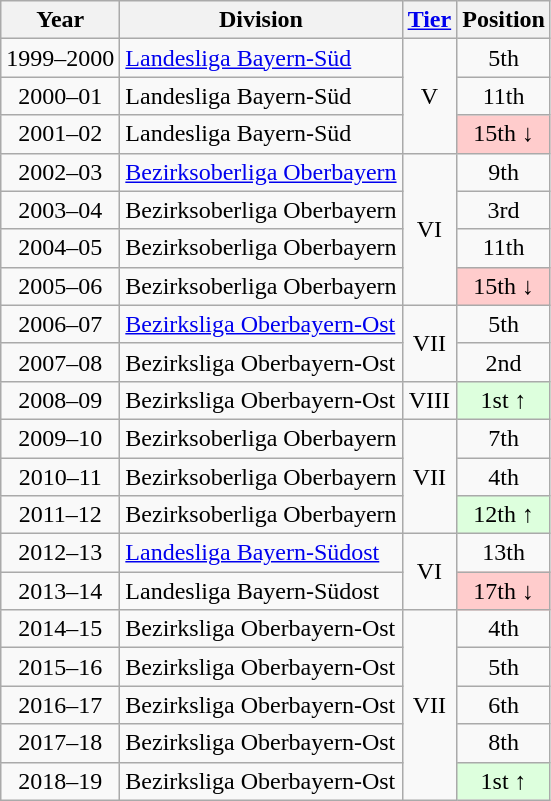<table class="wikitable">
<tr>
<th>Year</th>
<th>Division</th>
<th><a href='#'>Tier</a></th>
<th>Position</th>
</tr>
<tr align="center">
<td>1999–2000</td>
<td align="left"><a href='#'>Landesliga Bayern-Süd</a></td>
<td rowspan=3>V</td>
<td>5th</td>
</tr>
<tr align="center">
<td>2000–01</td>
<td align="left">Landesliga Bayern-Süd</td>
<td>11th</td>
</tr>
<tr align="center">
<td>2001–02</td>
<td align="left">Landesliga Bayern-Süd</td>
<td bgcolor="#ffcccc">15th ↓</td>
</tr>
<tr align="center">
<td>2002–03</td>
<td align="left"><a href='#'>Bezirksoberliga Oberbayern</a></td>
<td rowspan=4>VI</td>
<td>9th</td>
</tr>
<tr align="center">
<td>2003–04</td>
<td align="left">Bezirksoberliga Oberbayern</td>
<td>3rd</td>
</tr>
<tr align="center">
<td>2004–05</td>
<td align="left">Bezirksoberliga Oberbayern</td>
<td>11th</td>
</tr>
<tr align="center">
<td>2005–06</td>
<td align="left">Bezirksoberliga Oberbayern</td>
<td bgcolor="#ffcccc">15th ↓</td>
</tr>
<tr align="center">
<td>2006–07</td>
<td align="left"><a href='#'>Bezirksliga Oberbayern-Ost</a></td>
<td rowspan=2>VII</td>
<td>5th</td>
</tr>
<tr align="center">
<td>2007–08</td>
<td align="left">Bezirksliga Oberbayern-Ost</td>
<td>2nd</td>
</tr>
<tr align="center">
<td>2008–09</td>
<td align="left">Bezirksliga Oberbayern-Ost</td>
<td>VIII</td>
<td bgcolor="#ddffdd">1st ↑</td>
</tr>
<tr align="center">
<td>2009–10</td>
<td align="left">Bezirksoberliga Oberbayern</td>
<td rowspan=3>VII</td>
<td>7th</td>
</tr>
<tr align="center">
<td>2010–11</td>
<td align="left">Bezirksoberliga Oberbayern</td>
<td>4th</td>
</tr>
<tr align="center">
<td>2011–12</td>
<td align="left">Bezirksoberliga Oberbayern</td>
<td bgcolor="#ddffdd">12th ↑</td>
</tr>
<tr align="center">
<td>2012–13</td>
<td align="left"><a href='#'>Landesliga Bayern-Südost</a></td>
<td rowspan=2>VI</td>
<td>13th</td>
</tr>
<tr align="center">
<td>2013–14</td>
<td align="left">Landesliga Bayern-Südost</td>
<td bgcolor="#ffcccc">17th ↓</td>
</tr>
<tr align="center">
<td>2014–15</td>
<td align="left">Bezirksliga Oberbayern-Ost</td>
<td rowspan=5>VII</td>
<td>4th</td>
</tr>
<tr align="center">
<td>2015–16</td>
<td align="left">Bezirksliga Oberbayern-Ost</td>
<td>5th</td>
</tr>
<tr align="center">
<td>2016–17</td>
<td align="left">Bezirksliga Oberbayern-Ost</td>
<td>6th</td>
</tr>
<tr align="center">
<td>2017–18</td>
<td align="left">Bezirksliga Oberbayern-Ost</td>
<td>8th</td>
</tr>
<tr align="center">
<td>2018–19</td>
<td align="left">Bezirksliga Oberbayern-Ost</td>
<td bgcolor="#ddffdd">1st ↑</td>
</tr>
</table>
